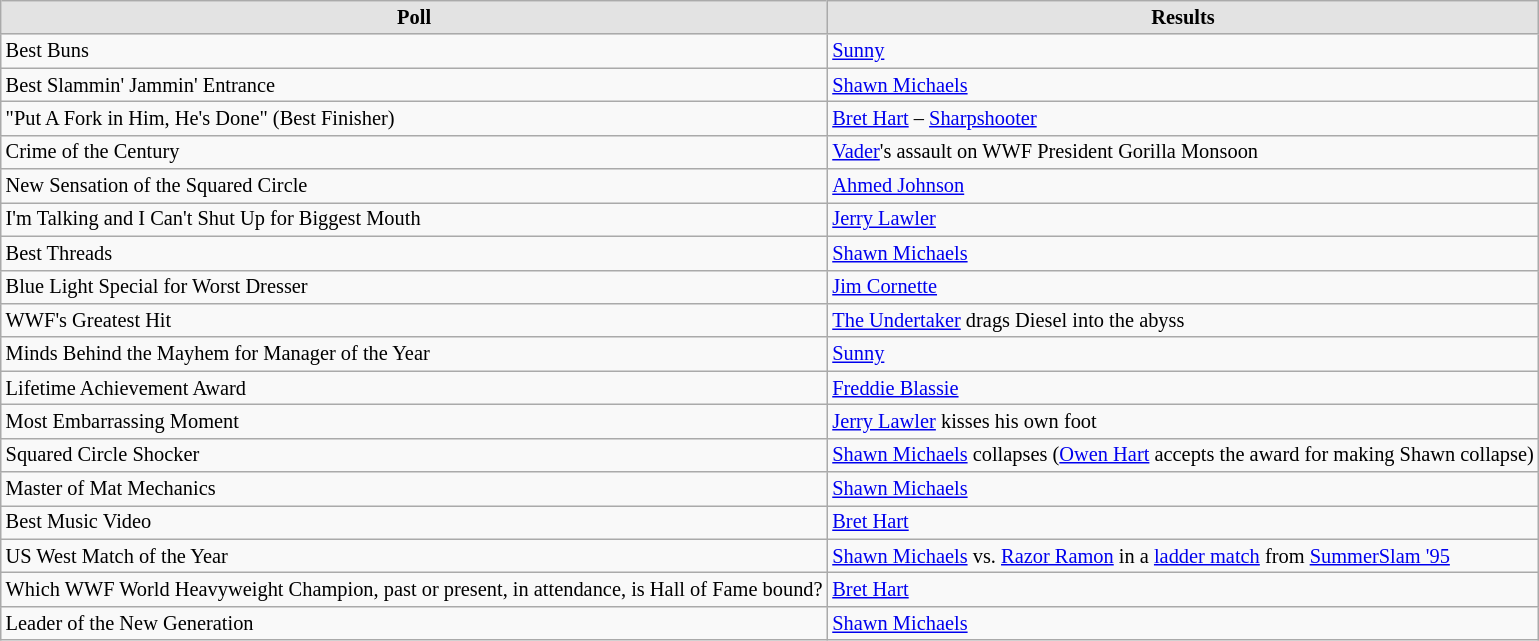<table class="wikitable" style="font-size: 85%; text-align: left;">
<tr>
<th style="border-style: none none solid solid; background: #e3e3e3"><strong>Poll</strong></th>
<th colspan="2" style="border-style: none none solid solid; background: #e3e3e3"><strong>Results</strong></th>
</tr>
<tr>
<td>Best Buns</td>
<td><a href='#'>Sunny</a></td>
</tr>
<tr>
<td>Best Slammin' Jammin' Entrance</td>
<td><a href='#'>Shawn Michaels</a></td>
</tr>
<tr>
<td>"Put A Fork in Him, He's Done" (Best Finisher)</td>
<td><a href='#'>Bret Hart</a> – <a href='#'>Sharpshooter</a></td>
</tr>
<tr>
<td>Crime of the Century</td>
<td><a href='#'>Vader</a>'s assault on WWF President Gorilla Monsoon</td>
</tr>
<tr>
<td>New Sensation of the Squared Circle</td>
<td><a href='#'>Ahmed Johnson</a></td>
</tr>
<tr>
<td>I'm Talking and I Can't Shut Up for Biggest Mouth</td>
<td><a href='#'>Jerry Lawler</a></td>
</tr>
<tr>
<td>Best Threads</td>
<td><a href='#'>Shawn Michaels</a></td>
</tr>
<tr>
<td>Blue Light Special for Worst Dresser</td>
<td><a href='#'>Jim Cornette</a></td>
</tr>
<tr>
<td>WWF's Greatest Hit</td>
<td><a href='#'>The Undertaker</a> drags Diesel into the abyss</td>
</tr>
<tr>
<td>Minds Behind the Mayhem for Manager of the Year</td>
<td><a href='#'>Sunny</a></td>
</tr>
<tr>
<td>Lifetime Achievement Award</td>
<td><a href='#'>Freddie Blassie</a></td>
</tr>
<tr>
<td>Most Embarrassing Moment</td>
<td><a href='#'>Jerry Lawler</a> kisses his own foot</td>
</tr>
<tr>
<td>Squared Circle Shocker</td>
<td><a href='#'>Shawn Michaels</a> collapses (<a href='#'>Owen Hart</a> accepts the award for making Shawn collapse)</td>
</tr>
<tr>
<td>Master of Mat Mechanics</td>
<td><a href='#'>Shawn Michaels</a></td>
</tr>
<tr>
<td>Best Music Video</td>
<td><a href='#'>Bret Hart</a></td>
</tr>
<tr>
<td>US West Match of the Year</td>
<td><a href='#'>Shawn Michaels</a> vs. <a href='#'>Razor Ramon</a> in a <a href='#'>ladder match</a> from <a href='#'>SummerSlam '95</a></td>
</tr>
<tr>
<td>Which WWF World Heavyweight Champion, past or present, in attendance, is Hall of Fame bound?</td>
<td><a href='#'>Bret Hart</a></td>
</tr>
<tr>
<td>Leader of the New Generation</td>
<td><a href='#'>Shawn Michaels</a></td>
</tr>
</table>
